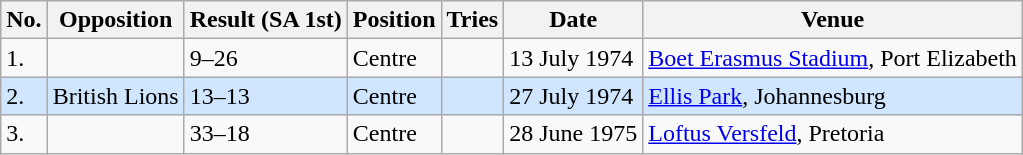<table class="wikitable sortable">
<tr>
<th>No.</th>
<th>Opposition</th>
<th>Result (SA 1st)</th>
<th>Position</th>
<th>Tries</th>
<th>Date</th>
<th>Venue</th>
</tr>
<tr>
<td>1.</td>
<td></td>
<td>9–26</td>
<td>Centre</td>
<td></td>
<td>13 July 1974</td>
<td><a href='#'>Boet Erasmus Stadium</a>, Port Elizabeth</td>
</tr>
<tr style="background: #D0E6FF;">
<td>2.</td>
<td> British Lions</td>
<td>13–13</td>
<td>Centre</td>
<td></td>
<td>27 July 1974</td>
<td><a href='#'>Ellis Park</a>, Johannesburg</td>
</tr>
<tr>
<td>3.</td>
<td></td>
<td>33–18</td>
<td>Centre</td>
<td></td>
<td>28 June 1975</td>
<td><a href='#'>Loftus Versfeld</a>, Pretoria</td>
</tr>
</table>
